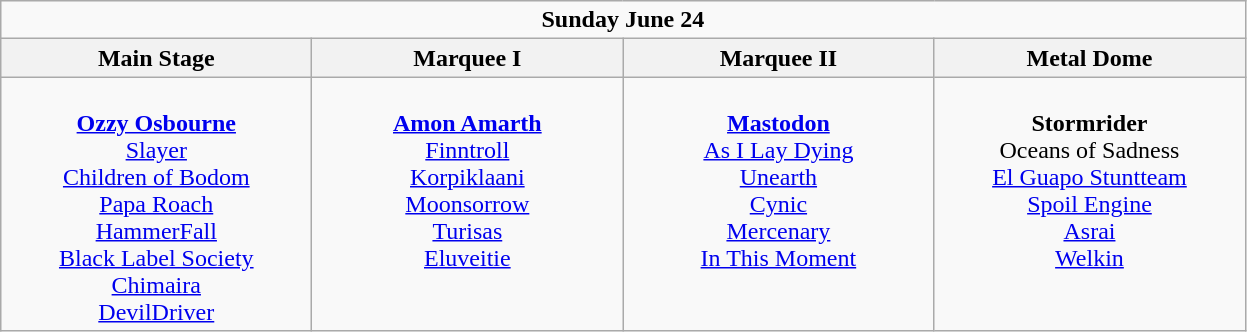<table class="wikitable">
<tr>
<td colspan="4" style="text-align:center;"><strong>Sunday June 24</strong></td>
</tr>
<tr>
<th>Main Stage</th>
<th>Marquee I</th>
<th>Marquee II</th>
<th>Metal Dome</th>
</tr>
<tr>
<td style="text-align:center; vertical-align:top; width:200px;"><br><strong><a href='#'>Ozzy Osbourne</a></strong>
<br><a href='#'>Slayer</a>
<br><a href='#'>Children of Bodom</a>
<br><a href='#'>Papa Roach</a>
<br><a href='#'>HammerFall</a>
<br><a href='#'>Black Label Society</a>
<br><a href='#'>Chimaira</a>
<br><a href='#'>DevilDriver</a></td>
<td style="text-align:center; vertical-align:top; width:200px;"><br><strong><a href='#'>Amon Amarth</a></strong>
<br><a href='#'>Finntroll</a>
<br><a href='#'>Korpiklaani</a>
<br><a href='#'>Moonsorrow</a>
<br><a href='#'>Turisas</a>
<br><a href='#'>Eluveitie</a></td>
<td style="text-align:center; vertical-align:top; width:200px;"><br><strong><a href='#'>Mastodon</a></strong>
<br><a href='#'>As I Lay Dying</a> 
<br><a href='#'>Unearth</a>
<br><a href='#'>Cynic</a>
<br><a href='#'>Mercenary</a>
<br><a href='#'>In This Moment</a></td>
<td style="text-align:center; vertical-align:top; width:200px;"><br><strong>Stormrider</strong>
<br>Oceans of Sadness
<br><a href='#'>El Guapo Stuntteam</a>
<br><a href='#'>Spoil Engine</a> 
<br><a href='#'>Asrai</a>
<br><a href='#'>Welkin</a></td>
</tr>
</table>
